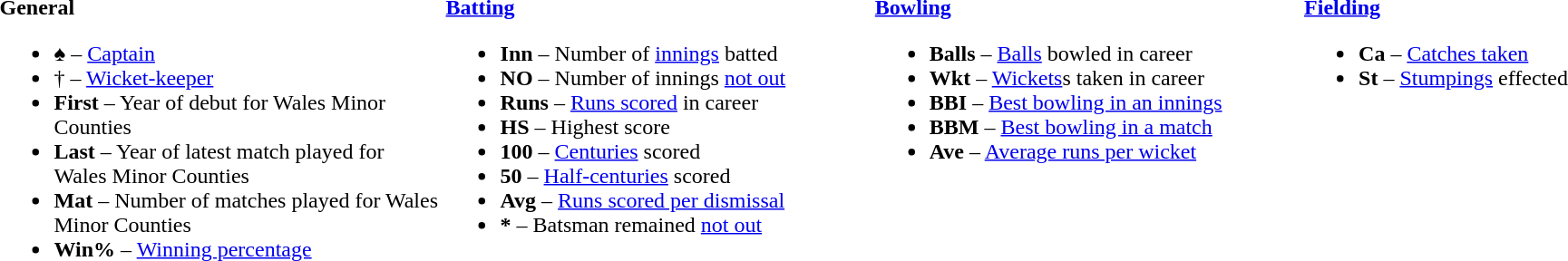<table>
<tr>
<td valign="top" style="width:26%"><br><strong>General</strong><ul><li>♠ – <a href='#'>Captain</a></li><li>† – <a href='#'>Wicket-keeper</a></li><li><strong>First</strong> – Year of debut for Wales Minor Counties</li><li><strong>Last</strong> – Year of latest match played for Wales Minor Counties</li><li><strong>Mat</strong> – Number of matches played for Wales Minor Counties</li><li><strong>Win%</strong> – <a href='#'>Winning percentage</a></li></ul></td>
<td valign="top" style="width:25%"><br><strong><a href='#'>Batting</a></strong><ul><li><strong>Inn</strong> – Number of <a href='#'>innings</a> batted</li><li><strong>NO</strong> – Number of innings <a href='#'>not out</a></li><li><strong>Runs</strong> – <a href='#'>Runs scored</a> in career</li><li><strong>HS</strong> – Highest score</li><li><strong>100</strong> – <a href='#'>Centuries</a> scored</li><li><strong>50</strong> – <a href='#'>Half-centuries</a> scored</li><li><strong>Avg</strong> – <a href='#'>Runs scored per dismissal</a></li><li><strong>*</strong> – Batsman remained <a href='#'>not out</a></li></ul></td>
<td valign="top" style="width:25%"><br><strong><a href='#'>Bowling</a></strong><ul><li><strong>Balls</strong> – <a href='#'>Balls</a> bowled in career</li><li><strong>Wkt</strong> – <a href='#'>Wickets</a>s taken in career</li><li><strong>BBI</strong> – <a href='#'>Best bowling in an innings</a></li><li><strong>BBM</strong> – <a href='#'>Best bowling in a match</a></li><li><strong>Ave</strong> – <a href='#'>Average runs per wicket</a></li></ul></td>
<td valign="top" style="width:24%"><br><strong><a href='#'>Fielding</a></strong><ul><li><strong>Ca</strong> – <a href='#'>Catches taken</a></li><li><strong>St</strong> – <a href='#'>Stumpings</a> effected</li></ul></td>
</tr>
</table>
